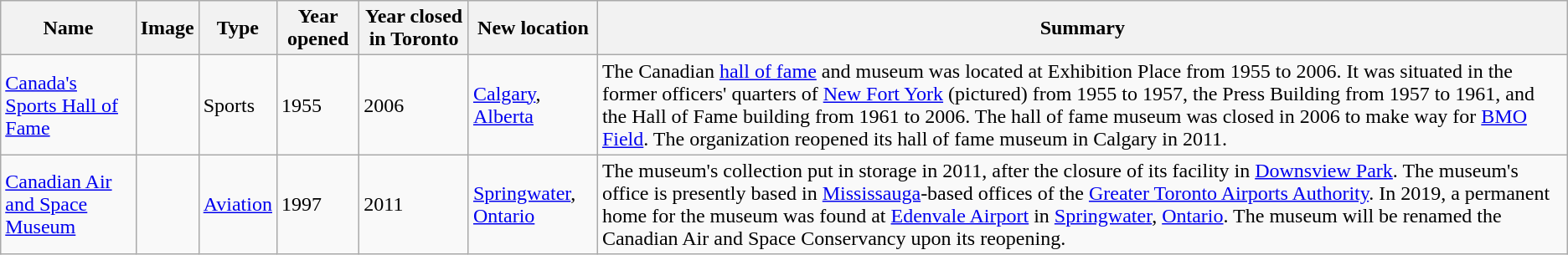<table class="wikitable sortable">
<tr>
<th>Name</th>
<th class="unsortable">Image</th>
<th>Type</th>
<th>Year opened</th>
<th>Year closed in Toronto</th>
<th>New location</th>
<th class="unsortable">Summary</th>
</tr>
<tr>
<td><a href='#'>Canada's Sports Hall of Fame</a></td>
<td></td>
<td>Sports</td>
<td>1955</td>
<td>2006</td>
<td><a href='#'>Calgary</a>, <a href='#'>Alberta</a></td>
<td>The Canadian <a href='#'>hall of fame</a> and museum was located at Exhibition Place from 1955 to 2006. It was situated in the former officers' quarters of <a href='#'>New Fort York</a> (pictured) from 1955 to 1957, the Press Building from 1957 to 1961, and the Hall of Fame building from 1961 to 2006. The hall of fame museum was closed in 2006 to make way for <a href='#'>BMO Field</a>. The organization reopened its hall of fame museum in Calgary in 2011.</td>
</tr>
<tr>
<td><a href='#'>Canadian Air and Space Museum</a></td>
<td></td>
<td><a href='#'>Aviation</a></td>
<td>1997</td>
<td>2011</td>
<td><a href='#'>Springwater</a>, <a href='#'>Ontario</a></td>
<td>The museum's collection put in storage in 2011, after the closure of its facility in <a href='#'>Downsview Park</a>. The museum's office is presently based in <a href='#'>Mississauga</a>-based offices of the <a href='#'>Greater Toronto Airports Authority</a>. In 2019, a permanent home for the museum was found at <a href='#'>Edenvale Airport</a> in <a href='#'>Springwater</a>, <a href='#'>Ontario</a>. The museum will be renamed the Canadian Air and Space Conservancy upon its reopening.</td>
</tr>
</table>
